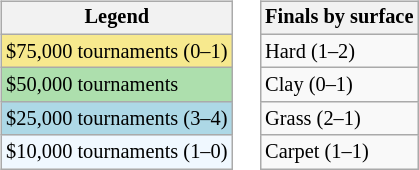<table>
<tr valign=top>
<td><br><table class=wikitable style="font-size:85%">
<tr>
<th>Legend</th>
</tr>
<tr style="background:#f7e98e;">
<td>$75,000 tournaments (0–1)</td>
</tr>
<tr style="background:#addfad">
<td>$50,000 tournaments</td>
</tr>
<tr style="background:lightblue;">
<td>$25,000 tournaments (3–4)</td>
</tr>
<tr style="background:#f0f8ff;">
<td>$10,000 tournaments (1–0)</td>
</tr>
</table>
</td>
<td><br><table class=wikitable style="font-size:85%">
<tr>
<th>Finals by surface</th>
</tr>
<tr>
<td>Hard (1–2)</td>
</tr>
<tr>
<td>Clay (0–1)</td>
</tr>
<tr>
<td>Grass (2–1)</td>
</tr>
<tr>
<td>Carpet (1–1)</td>
</tr>
</table>
</td>
</tr>
</table>
